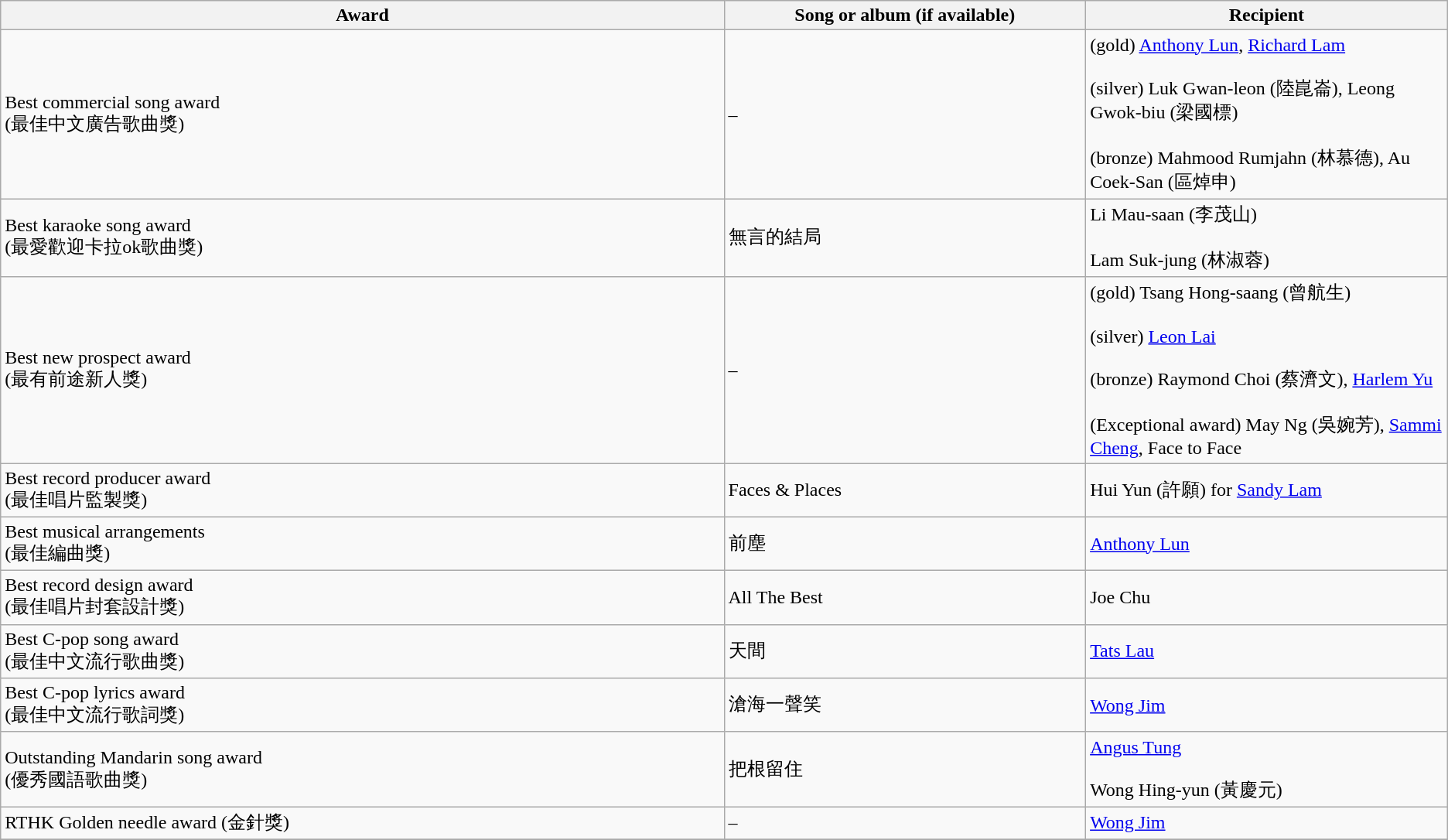<table class="wikitable">
<tr>
<th width=40%>Award</th>
<th width=20%>Song or album (if available)</th>
<th width=20%>Recipient</th>
</tr>
<tr>
<td>Best commercial song award<br>(最佳中文廣告歌曲獎)</td>
<td>–</td>
<td>(gold) <a href='#'>Anthony Lun</a>, <a href='#'>Richard Lam</a><br><br>(silver) Luk Gwan-leon (陸崑崙), Leong Gwok-biu (梁國標)<br><br>(bronze) Mahmood Rumjahn (林慕德), Au Coek-San (區焯申)</td>
</tr>
<tr>
<td>Best karaoke song award<br>(最愛歡迎卡拉ok歌曲獎)</td>
<td>無言的結局</td>
<td>Li Mau-saan (李茂山)<br><br>Lam Suk-jung (林淑蓉)</td>
</tr>
<tr>
<td>Best new prospect award<br>(最有前途新人獎)</td>
<td>–</td>
<td>(gold) Tsang Hong-saang (曾航生)<br><br>(silver) <a href='#'>Leon Lai</a><br><br>(bronze) Raymond Choi (蔡濟文), <a href='#'>Harlem Yu</a><br><br>(Exceptional award) May Ng (吳婉芳), <a href='#'>Sammi Cheng</a>, Face to Face</td>
</tr>
<tr>
<td>Best record producer award<br>(最佳唱片監製獎)</td>
<td>Faces & Places</td>
<td>Hui Yun (許願) for <a href='#'>Sandy Lam</a></td>
</tr>
<tr>
<td>Best musical arrangements<br>(最佳編曲獎)</td>
<td>前塵</td>
<td><a href='#'>Anthony Lun</a></td>
</tr>
<tr>
<td>Best record design award<br>(最佳唱片封套設計獎)</td>
<td>All The Best</td>
<td>Joe Chu</td>
</tr>
<tr>
<td>Best C-pop song award<br>(最佳中文流行歌曲獎)</td>
<td>天間</td>
<td><a href='#'>Tats Lau</a></td>
</tr>
<tr>
<td>Best C-pop lyrics award<br>(最佳中文流行歌詞獎)</td>
<td>滄海一聲笑</td>
<td><a href='#'>Wong Jim</a></td>
</tr>
<tr>
<td>Outstanding Mandarin song award<br>(優秀國語歌曲獎)</td>
<td>把根留住</td>
<td><a href='#'>Angus Tung</a><br><br>Wong Hing-yun (黃慶元)</td>
</tr>
<tr>
<td>RTHK Golden needle award (金針獎)</td>
<td>–</td>
<td><a href='#'>Wong Jim</a></td>
</tr>
<tr>
</tr>
</table>
